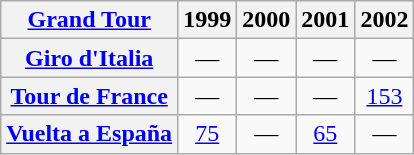<table class="wikitable plainrowheaders">
<tr>
<th scope="col"><a href='#'>Grand Tour</a></th>
<th scope="col">1999</th>
<th scope="col">2000</th>
<th scope="col">2001</th>
<th scope="col">2002</th>
</tr>
<tr style="text-align:center;">
<th scope="row"> <a href='#'>Giro d'Italia</a></th>
<td>—</td>
<td>—</td>
<td>—</td>
<td>—</td>
</tr>
<tr style="text-align:center;">
<th scope="row"> <a href='#'>Tour de France</a></th>
<td>—</td>
<td>—</td>
<td>—</td>
<td><a href='#'>153</a></td>
</tr>
<tr style="text-align:center;">
<th scope="row"> <a href='#'>Vuelta a España</a></th>
<td><a href='#'>75</a></td>
<td>—</td>
<td><a href='#'>65</a></td>
<td>—</td>
</tr>
</table>
